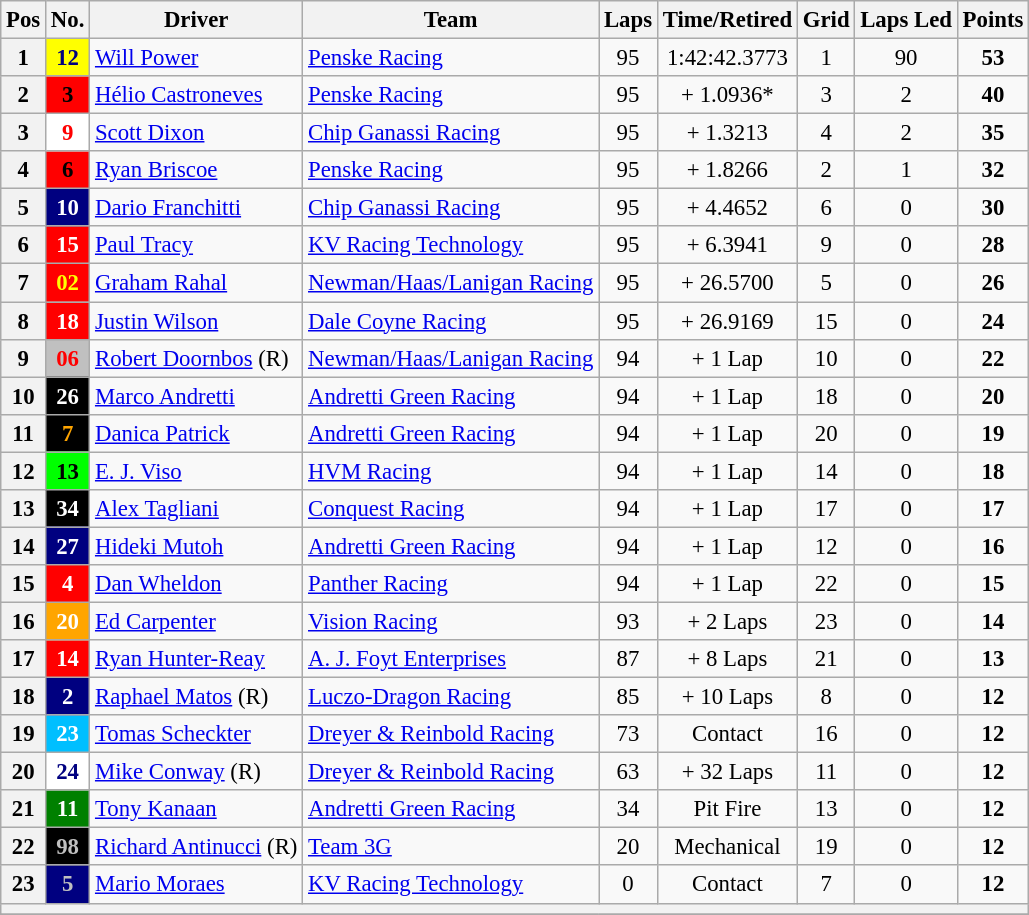<table class="wikitable" style="font-size:95%;">
<tr>
<th>Pos</th>
<th>No.</th>
<th>Driver</th>
<th>Team</th>
<th>Laps</th>
<th>Time/Retired</th>
<th>Grid</th>
<th>Laps Led</th>
<th>Points</th>
</tr>
<tr>
<th>1</th>
<td style="background:yellow; color:navy;" align="center"><strong>12</strong></td>
<td> <a href='#'>Will Power</a></td>
<td><a href='#'>Penske Racing</a></td>
<td align=center>95</td>
<td align=center>1:42:42.3773</td>
<td align=center>1</td>
<td align=center>90</td>
<td align=center><strong>53</strong></td>
</tr>
<tr>
<th>2</th>
<td style="background:#FF0000; color:black;" align="center"><strong>3</strong></td>
<td> <a href='#'>Hélio Castroneves</a></td>
<td><a href='#'>Penske Racing</a></td>
<td align=center>95</td>
<td align=center>+ 1.0936*</td>
<td align=center>3</td>
<td align=center>2</td>
<td align=center><strong>40</strong></td>
</tr>
<tr>
<th>3</th>
<td style="background:#FFFFFF; color:red;" align=center><strong>9</strong></td>
<td> <a href='#'>Scott Dixon</a></td>
<td><a href='#'>Chip Ganassi Racing</a></td>
<td align=center>95</td>
<td align=center>+ 1.3213</td>
<td align=center>4</td>
<td align=center>2</td>
<td align=center><strong>35</strong></td>
</tr>
<tr>
<th>4</th>
<td style="background:#FF0000; color:black;" align="center"><strong>6</strong></td>
<td> <a href='#'>Ryan Briscoe</a></td>
<td><a href='#'>Penske Racing</a></td>
<td align=center>95</td>
<td align=center>+ 1.8266</td>
<td align=center>2</td>
<td align=center>1</td>
<td align=center><strong>32</strong></td>
</tr>
<tr>
<th>5</th>
<td style="background:navy; color:white;" align=center><strong>10</strong></td>
<td> <a href='#'>Dario Franchitti</a></td>
<td><a href='#'>Chip Ganassi Racing</a></td>
<td align=center>95</td>
<td align=center>+ 4.4652</td>
<td align=center>6</td>
<td align=center>0</td>
<td align=center><strong>30</strong></td>
</tr>
<tr>
<th>6</th>
<td style="background:red; color:white;" align=center><strong>15</strong></td>
<td> <a href='#'>Paul Tracy</a></td>
<td><a href='#'>KV Racing Technology</a></td>
<td align=center>95</td>
<td align=center>+ 6.3941</td>
<td align=center>9</td>
<td align=center>0</td>
<td align=center><strong>28</strong></td>
</tr>
<tr>
<th>7</th>
<td style="background:red; color:yellow;" align=center><strong>02</strong></td>
<td> <a href='#'>Graham Rahal</a></td>
<td><a href='#'>Newman/Haas/Lanigan Racing</a></td>
<td align=center>95</td>
<td align=center>+ 26.5700</td>
<td align=center>5</td>
<td align=center>0</td>
<td align=center><strong>26</strong></td>
</tr>
<tr>
<th>8</th>
<td style="background:red; color:white;" align=center><strong>18</strong></td>
<td> <a href='#'>Justin Wilson</a></td>
<td><a href='#'>Dale Coyne Racing</a></td>
<td align=center>95</td>
<td align=center>+ 26.9169</td>
<td align=center>15</td>
<td align=center>0</td>
<td align=center><strong>24</strong></td>
</tr>
<tr>
<th>9</th>
<td style="background:silver; color:red;" align=center><strong>06</strong></td>
<td> <a href='#'>Robert Doornbos</a> (R)</td>
<td><a href='#'>Newman/Haas/Lanigan Racing</a></td>
<td align=center>94</td>
<td align=center>+ 1 Lap</td>
<td align=center>10</td>
<td align=center>0</td>
<td align=center><strong>22</strong></td>
</tr>
<tr>
<th>10</th>
<td style="background:black; color:white;" align=center><strong>26</strong></td>
<td> <a href='#'>Marco Andretti</a></td>
<td><a href='#'>Andretti Green Racing</a></td>
<td align=center>94</td>
<td align=center>+ 1 Lap</td>
<td align=center>18</td>
<td align=center>0</td>
<td align=center><strong>20</strong></td>
</tr>
<tr>
<th>11</th>
<td style="background:#000000; color:orange;" align=center><strong>7</strong></td>
<td> <a href='#'>Danica Patrick</a></td>
<td><a href='#'>Andretti Green Racing</a></td>
<td align=center>94</td>
<td align=center>+ 1 Lap</td>
<td align=center>20</td>
<td align=center>0</td>
<td align=center><strong>19</strong></td>
</tr>
<tr>
<th>12</th>
<td style="background:lime; color:black;" align=center><strong>13</strong></td>
<td> <a href='#'>E. J. Viso</a></td>
<td><a href='#'>HVM Racing</a></td>
<td align=center>94</td>
<td align=center>+ 1 Lap</td>
<td align=center>14</td>
<td align=center>0</td>
<td align=center><strong>18</strong></td>
</tr>
<tr>
<th>13</th>
<td style="background:black; color:white;" align=center><strong>34</strong></td>
<td> <a href='#'>Alex Tagliani</a></td>
<td><a href='#'>Conquest Racing</a></td>
<td align=center>94</td>
<td align=center>+ 1 Lap</td>
<td align=center>17</td>
<td align=center>0</td>
<td align=center><strong>17</strong></td>
</tr>
<tr>
<th>14</th>
<td style="background:navy; color:white;" align=center><strong>27</strong></td>
<td> <a href='#'>Hideki Mutoh</a></td>
<td><a href='#'>Andretti Green Racing</a></td>
<td align=center>94</td>
<td align=center>+ 1 Lap</td>
<td align=center>12</td>
<td align=center>0</td>
<td align=center><strong>16</strong></td>
</tr>
<tr>
<th>15</th>
<td style="background:red; color:white;" align=center><strong>4</strong></td>
<td> <a href='#'>Dan Wheldon</a></td>
<td><a href='#'>Panther Racing</a></td>
<td align=center>94</td>
<td align=center>+ 1 Lap</td>
<td align=center>22</td>
<td align=center>0</td>
<td align=center><strong>15</strong></td>
</tr>
<tr>
<th>16</th>
<td style="background:orange; color:white;" align=center><strong>20</strong></td>
<td> <a href='#'>Ed Carpenter</a></td>
<td><a href='#'>Vision Racing</a></td>
<td align=center>93</td>
<td align=center>+ 2 Laps</td>
<td align=center>23</td>
<td align=center>0</td>
<td align=center><strong>14</strong></td>
</tr>
<tr>
<th>17</th>
<td style="background:#FF0000; color:white;" align=center><strong>14</strong></td>
<td> <a href='#'>Ryan Hunter-Reay</a></td>
<td><a href='#'>A. J. Foyt Enterprises</a></td>
<td align=center>87</td>
<td align=center>+ 8 Laps</td>
<td align=center>21</td>
<td align=center>0</td>
<td align=center><strong>13</strong></td>
</tr>
<tr>
<th>18</th>
<td style="background:navy; color:white;" align=center><strong>2</strong></td>
<td> <a href='#'>Raphael Matos</a> (R)</td>
<td><a href='#'>Luczo-Dragon Racing</a></td>
<td align=center>85</td>
<td align=center>+ 10 Laps</td>
<td align=center>8</td>
<td align=center>0</td>
<td align=center><strong>12</strong></td>
</tr>
<tr>
<th>19</th>
<td style="background:DeepSkyBlue; color:white;" align=center><strong>23</strong></td>
<td> <a href='#'>Tomas Scheckter</a></td>
<td><a href='#'>Dreyer & Reinbold Racing</a></td>
<td align=center>73</td>
<td align=center>Contact</td>
<td align=center>16</td>
<td align=center>0</td>
<td align=center><strong>12</strong></td>
</tr>
<tr>
<th>20</th>
<td style="background:white; color:navy;" align=center><strong>24</strong></td>
<td> <a href='#'>Mike Conway</a> (R)</td>
<td><a href='#'>Dreyer & Reinbold Racing</a></td>
<td align=center>63</td>
<td align=center>+ 32 Laps</td>
<td align=center>11</td>
<td align=center>0</td>
<td align=center><strong>12</strong></td>
</tr>
<tr>
<th>21</th>
<td style="background:green; color:white;" align=center><strong>11</strong></td>
<td> <a href='#'>Tony Kanaan</a></td>
<td><a href='#'>Andretti Green Racing</a></td>
<td align=center>34</td>
<td align=center>Pit Fire</td>
<td align=center>13</td>
<td align=center>0</td>
<td align=center><strong>12</strong></td>
</tr>
<tr>
<th>22</th>
<td style="background:black; color:silver;" align=center><strong>98</strong></td>
<td> <a href='#'>Richard Antinucci</a> (R)</td>
<td><a href='#'>Team 3G</a></td>
<td align=center>20</td>
<td align=center>Mechanical</td>
<td align=center>19</td>
<td align=center>0</td>
<td align=center><strong>12</strong></td>
</tr>
<tr>
<th>23</th>
<td style="background:navy; color:silver;" align=center><strong>5</strong></td>
<td> <a href='#'>Mario Moraes</a></td>
<td><a href='#'>KV Racing Technology</a></td>
<td align=center>0</td>
<td align=center>Contact</td>
<td align=center>7</td>
<td align=center>0</td>
<td align=center><strong>12</strong></td>
</tr>
<tr>
<th colspan=9></th>
</tr>
<tr>
</tr>
</table>
